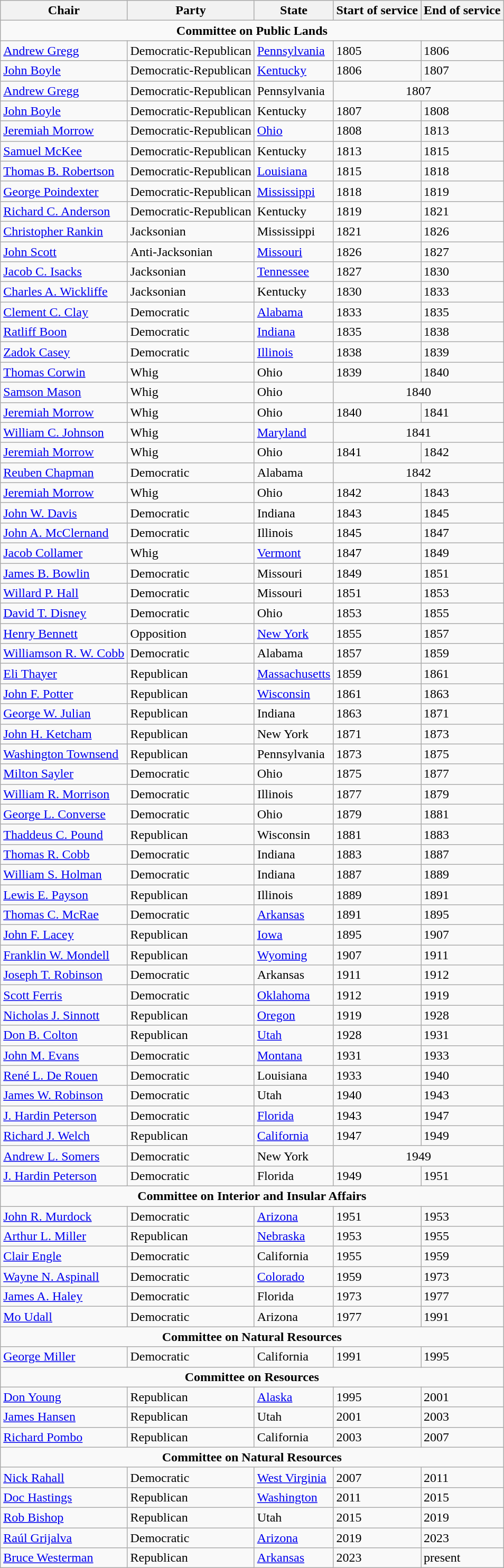<table class=wikitable>
<tr>
<th>Chair</th>
<th>Party</th>
<th>State</th>
<th>Start of service</th>
<th>End of service</th>
</tr>
<tr>
<td colspan=5 style="text-align:center;"><strong>Committee on Public Lands</strong></td>
</tr>
<tr>
<td><a href='#'>Andrew Gregg</a></td>
<td>Democratic-Republican</td>
<td><a href='#'>Pennsylvania</a></td>
<td>1805</td>
<td>1806</td>
</tr>
<tr>
<td><a href='#'>John Boyle</a></td>
<td>Democratic-Republican</td>
<td><a href='#'>Kentucky</a></td>
<td>1806</td>
<td>1807</td>
</tr>
<tr>
<td><a href='#'>Andrew Gregg</a></td>
<td>Democratic-Republican</td>
<td>Pennsylvania</td>
<td colspan=2 style="text-align:center;">1807</td>
</tr>
<tr>
<td><a href='#'>John Boyle</a></td>
<td>Democratic-Republican</td>
<td>Kentucky</td>
<td>1807</td>
<td>1808</td>
</tr>
<tr>
<td><a href='#'>Jeremiah Morrow</a></td>
<td>Democratic-Republican</td>
<td><a href='#'>Ohio</a></td>
<td>1808</td>
<td>1813</td>
</tr>
<tr>
<td><a href='#'>Samuel McKee</a></td>
<td>Democratic-Republican</td>
<td>Kentucky</td>
<td>1813</td>
<td>1815</td>
</tr>
<tr>
<td><a href='#'>Thomas B. Robertson</a></td>
<td>Democratic-Republican</td>
<td><a href='#'>Louisiana</a></td>
<td>1815</td>
<td>1818</td>
</tr>
<tr>
<td><a href='#'>George Poindexter</a></td>
<td>Democratic-Republican</td>
<td><a href='#'>Mississippi</a></td>
<td>1818</td>
<td>1819</td>
</tr>
<tr>
<td><a href='#'>Richard C. Anderson</a></td>
<td>Democratic-Republican</td>
<td>Kentucky</td>
<td>1819</td>
<td>1821</td>
</tr>
<tr>
<td><a href='#'>Christopher Rankin</a></td>
<td>Jacksonian</td>
<td>Mississippi</td>
<td>1821</td>
<td>1826</td>
</tr>
<tr>
<td><a href='#'>John Scott</a></td>
<td>Anti-Jacksonian</td>
<td><a href='#'>Missouri</a></td>
<td>1826</td>
<td>1827</td>
</tr>
<tr>
<td><a href='#'>Jacob C. Isacks</a></td>
<td>Jacksonian</td>
<td><a href='#'>Tennessee</a></td>
<td>1827</td>
<td>1830</td>
</tr>
<tr>
<td><a href='#'>Charles A. Wickliffe</a></td>
<td>Jacksonian</td>
<td>Kentucky</td>
<td>1830</td>
<td>1833</td>
</tr>
<tr>
<td><a href='#'>Clement C. Clay</a></td>
<td>Democratic</td>
<td><a href='#'>Alabama</a></td>
<td>1833</td>
<td>1835</td>
</tr>
<tr>
<td><a href='#'>Ratliff Boon</a></td>
<td>Democratic</td>
<td><a href='#'>Indiana</a></td>
<td>1835</td>
<td>1838</td>
</tr>
<tr>
<td><a href='#'>Zadok Casey</a></td>
<td>Democratic</td>
<td><a href='#'>Illinois</a></td>
<td>1838</td>
<td>1839</td>
</tr>
<tr>
<td><a href='#'>Thomas Corwin</a></td>
<td>Whig</td>
<td>Ohio</td>
<td>1839</td>
<td>1840</td>
</tr>
<tr>
<td><a href='#'>Samson Mason</a></td>
<td>Whig</td>
<td>Ohio</td>
<td colspan=2 style="text-align:center;">1840</td>
</tr>
<tr>
<td><a href='#'>Jeremiah Morrow</a></td>
<td>Whig</td>
<td>Ohio</td>
<td>1840</td>
<td>1841</td>
</tr>
<tr>
<td><a href='#'>William C. Johnson</a></td>
<td>Whig</td>
<td><a href='#'>Maryland</a></td>
<td colspan=2 style="text-align:center;">1841</td>
</tr>
<tr>
<td><a href='#'>Jeremiah Morrow</a></td>
<td>Whig</td>
<td>Ohio</td>
<td>1841</td>
<td>1842</td>
</tr>
<tr>
<td><a href='#'>Reuben Chapman</a></td>
<td>Democratic</td>
<td>Alabama</td>
<td colspan=2 style="text-align:center;">1842</td>
</tr>
<tr>
<td><a href='#'>Jeremiah Morrow</a></td>
<td>Whig</td>
<td>Ohio</td>
<td>1842</td>
<td>1843</td>
</tr>
<tr>
<td><a href='#'>John W. Davis</a></td>
<td>Democratic</td>
<td>Indiana</td>
<td>1843</td>
<td>1845</td>
</tr>
<tr>
<td><a href='#'>John A. McClernand</a></td>
<td>Democratic</td>
<td>Illinois</td>
<td>1845</td>
<td>1847</td>
</tr>
<tr>
<td><a href='#'>Jacob Collamer</a></td>
<td>Whig</td>
<td><a href='#'>Vermont</a></td>
<td>1847</td>
<td>1849</td>
</tr>
<tr>
<td><a href='#'>James B. Bowlin</a></td>
<td>Democratic</td>
<td>Missouri</td>
<td>1849</td>
<td>1851</td>
</tr>
<tr>
<td><a href='#'>Willard P. Hall</a></td>
<td>Democratic</td>
<td>Missouri</td>
<td>1851</td>
<td>1853</td>
</tr>
<tr>
<td><a href='#'>David T. Disney</a></td>
<td>Democratic</td>
<td>Ohio</td>
<td>1853</td>
<td>1855</td>
</tr>
<tr>
<td><a href='#'>Henry Bennett</a></td>
<td>Opposition</td>
<td><a href='#'>New York</a></td>
<td>1855</td>
<td>1857</td>
</tr>
<tr>
<td><a href='#'>Williamson R. W. Cobb</a></td>
<td>Democratic</td>
<td>Alabama</td>
<td>1857</td>
<td>1859</td>
</tr>
<tr>
<td><a href='#'>Eli Thayer</a></td>
<td>Republican</td>
<td><a href='#'>Massachusetts</a></td>
<td>1859</td>
<td>1861</td>
</tr>
<tr>
<td><a href='#'>John F. Potter</a></td>
<td>Republican</td>
<td><a href='#'>Wisconsin</a></td>
<td>1861</td>
<td>1863</td>
</tr>
<tr>
<td><a href='#'>George W. Julian</a></td>
<td>Republican</td>
<td>Indiana</td>
<td>1863</td>
<td>1871</td>
</tr>
<tr>
<td><a href='#'>John H. Ketcham</a></td>
<td>Republican</td>
<td>New York</td>
<td>1871</td>
<td>1873</td>
</tr>
<tr>
<td><a href='#'>Washington Townsend</a></td>
<td>Republican</td>
<td>Pennsylvania</td>
<td>1873</td>
<td>1875</td>
</tr>
<tr>
<td><a href='#'>Milton Sayler</a></td>
<td>Democratic</td>
<td>Ohio</td>
<td>1875</td>
<td>1877</td>
</tr>
<tr>
<td><a href='#'>William R. Morrison</a></td>
<td>Democratic</td>
<td>Illinois</td>
<td>1877</td>
<td>1879</td>
</tr>
<tr>
<td><a href='#'>George L. Converse</a></td>
<td>Democratic</td>
<td>Ohio</td>
<td>1879</td>
<td>1881</td>
</tr>
<tr>
<td><a href='#'>Thaddeus C. Pound</a></td>
<td>Republican</td>
<td>Wisconsin</td>
<td>1881</td>
<td>1883</td>
</tr>
<tr>
<td><a href='#'>Thomas R. Cobb</a></td>
<td>Democratic</td>
<td>Indiana</td>
<td>1883</td>
<td>1887</td>
</tr>
<tr>
<td><a href='#'>William S. Holman</a></td>
<td>Democratic</td>
<td>Indiana</td>
<td>1887</td>
<td>1889</td>
</tr>
<tr>
<td><a href='#'>Lewis E. Payson</a></td>
<td>Republican</td>
<td>Illinois</td>
<td>1889</td>
<td>1891</td>
</tr>
<tr>
<td><a href='#'>Thomas C. McRae</a></td>
<td>Democratic</td>
<td><a href='#'>Arkansas</a></td>
<td>1891</td>
<td>1895</td>
</tr>
<tr>
<td><a href='#'>John F. Lacey</a></td>
<td>Republican</td>
<td><a href='#'>Iowa</a></td>
<td>1895</td>
<td>1907</td>
</tr>
<tr>
<td><a href='#'>Franklin W. Mondell</a></td>
<td>Republican</td>
<td><a href='#'>Wyoming</a></td>
<td>1907</td>
<td>1911</td>
</tr>
<tr>
<td><a href='#'>Joseph T. Robinson</a></td>
<td>Democratic</td>
<td>Arkansas</td>
<td>1911</td>
<td>1912</td>
</tr>
<tr>
<td><a href='#'>Scott Ferris</a></td>
<td>Democratic</td>
<td><a href='#'>Oklahoma</a></td>
<td>1912</td>
<td>1919</td>
</tr>
<tr>
<td><a href='#'>Nicholas J. Sinnott</a></td>
<td>Republican</td>
<td><a href='#'>Oregon</a></td>
<td>1919</td>
<td>1928</td>
</tr>
<tr>
<td><a href='#'>Don B. Colton</a></td>
<td>Republican</td>
<td><a href='#'>Utah</a></td>
<td>1928</td>
<td>1931</td>
</tr>
<tr>
<td><a href='#'>John M. Evans</a></td>
<td>Democratic</td>
<td><a href='#'>Montana</a></td>
<td>1931</td>
<td>1933</td>
</tr>
<tr>
<td><a href='#'>René L. De Rouen</a></td>
<td>Democratic</td>
<td>Louisiana</td>
<td>1933</td>
<td>1940</td>
</tr>
<tr>
<td><a href='#'>James W. Robinson</a></td>
<td>Democratic</td>
<td>Utah</td>
<td>1940</td>
<td>1943</td>
</tr>
<tr>
<td><a href='#'>J. Hardin Peterson</a></td>
<td>Democratic</td>
<td><a href='#'>Florida</a></td>
<td>1943</td>
<td>1947</td>
</tr>
<tr>
<td><a href='#'>Richard J. Welch</a></td>
<td>Republican</td>
<td><a href='#'>California</a></td>
<td>1947</td>
<td>1949</td>
</tr>
<tr>
<td><a href='#'>Andrew L. Somers</a></td>
<td>Democratic</td>
<td>New York</td>
<td colspan=2 style="text-align:center;">1949</td>
</tr>
<tr>
<td><a href='#'>J. Hardin Peterson</a></td>
<td>Democratic</td>
<td>Florida</td>
<td>1949</td>
<td>1951</td>
</tr>
<tr>
<td colspan=5 style="text-align:center;"><strong>Committee on Interior and Insular Affairs</strong></td>
</tr>
<tr>
<td><a href='#'>John R. Murdock</a></td>
<td>Democratic</td>
<td><a href='#'>Arizona</a></td>
<td>1951</td>
<td>1953</td>
</tr>
<tr>
<td><a href='#'>Arthur L. Miller</a></td>
<td>Republican</td>
<td><a href='#'>Nebraska</a></td>
<td>1953</td>
<td>1955</td>
</tr>
<tr>
<td><a href='#'>Clair Engle</a></td>
<td>Democratic</td>
<td>California</td>
<td>1955</td>
<td>1959</td>
</tr>
<tr>
<td><a href='#'>Wayne N. Aspinall</a></td>
<td>Democratic</td>
<td><a href='#'>Colorado</a></td>
<td>1959</td>
<td>1973</td>
</tr>
<tr>
<td><a href='#'>James A. Haley</a></td>
<td>Democratic</td>
<td>Florida</td>
<td>1973</td>
<td>1977</td>
</tr>
<tr>
<td><a href='#'>Mo Udall</a></td>
<td>Democratic</td>
<td>Arizona</td>
<td>1977</td>
<td>1991</td>
</tr>
<tr>
<td colspan=5 style="text-align:center;"><strong>Committee on Natural Resources</strong></td>
</tr>
<tr>
<td><a href='#'>George Miller</a></td>
<td>Democratic</td>
<td>California</td>
<td>1991</td>
<td>1995</td>
</tr>
<tr>
<td colspan=5 style="text-align:center;"><strong>Committee on Resources</strong></td>
</tr>
<tr>
<td><a href='#'>Don Young</a></td>
<td>Republican</td>
<td><a href='#'>Alaska</a></td>
<td>1995</td>
<td>2001</td>
</tr>
<tr>
<td><a href='#'>James Hansen</a></td>
<td>Republican</td>
<td>Utah</td>
<td>2001</td>
<td>2003</td>
</tr>
<tr>
<td><a href='#'>Richard Pombo</a></td>
<td>Republican</td>
<td>California</td>
<td>2003</td>
<td>2007</td>
</tr>
<tr>
<td colspan=5 style="text-align:center;"><strong>Committee on Natural Resources</strong></td>
</tr>
<tr>
<td><a href='#'>Nick Rahall</a></td>
<td>Democratic</td>
<td><a href='#'>West Virginia</a></td>
<td>2007</td>
<td>2011</td>
</tr>
<tr>
<td><a href='#'>Doc Hastings</a></td>
<td>Republican</td>
<td><a href='#'>Washington</a></td>
<td>2011</td>
<td>2015</td>
</tr>
<tr>
<td><a href='#'>Rob Bishop</a></td>
<td>Republican</td>
<td>Utah</td>
<td>2015</td>
<td>2019</td>
</tr>
<tr>
<td><a href='#'>Raúl Grijalva</a></td>
<td>Democratic</td>
<td><a href='#'>Arizona</a></td>
<td>2019</td>
<td>2023</td>
</tr>
<tr>
<td><a href='#'>Bruce Westerman</a></td>
<td>Republican</td>
<td><a href='#'>Arkansas</a></td>
<td>2023</td>
<td>present</td>
</tr>
</table>
